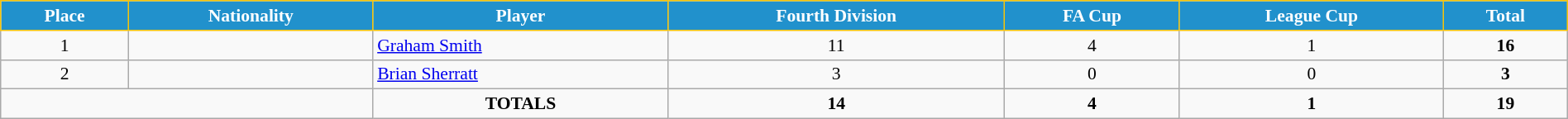<table class="wikitable" style="text-align:center; font-size:90%; width:100%;">
<tr>
<th style="background:#2191CC; color:white; border:1px solid #F7C408; text-align:center;">Place</th>
<th style="background:#2191CC; color:white; border:1px solid #F7C408; text-align:center;">Nationality</th>
<th style="background:#2191CC; color:white; border:1px solid #F7C408; text-align:center;">Player</th>
<th style="background:#2191CC; color:white; border:1px solid #F7C408; text-align:center;">Fourth Division</th>
<th style="background:#2191CC; color:white; border:1px solid #F7C408; text-align:center;">FA Cup</th>
<th style="background:#2191CC; color:white; border:1px solid #F7C408; text-align:center;">League Cup</th>
<th style="background:#2191CC; color:white; border:1px solid #F7C408; text-align:center;">Total</th>
</tr>
<tr>
<td>1</td>
<td></td>
<td align="left"><a href='#'>Graham Smith</a></td>
<td>11</td>
<td>4</td>
<td>1</td>
<td><strong>16</strong></td>
</tr>
<tr>
<td>2</td>
<td></td>
<td align="left"><a href='#'>Brian Sherratt</a></td>
<td>3</td>
<td>0</td>
<td>0</td>
<td><strong>3</strong></td>
</tr>
<tr>
<td colspan="2"></td>
<td><strong>TOTALS</strong></td>
<td><strong>14</strong></td>
<td><strong>4</strong></td>
<td><strong>1</strong></td>
<td><strong>19</strong></td>
</tr>
</table>
